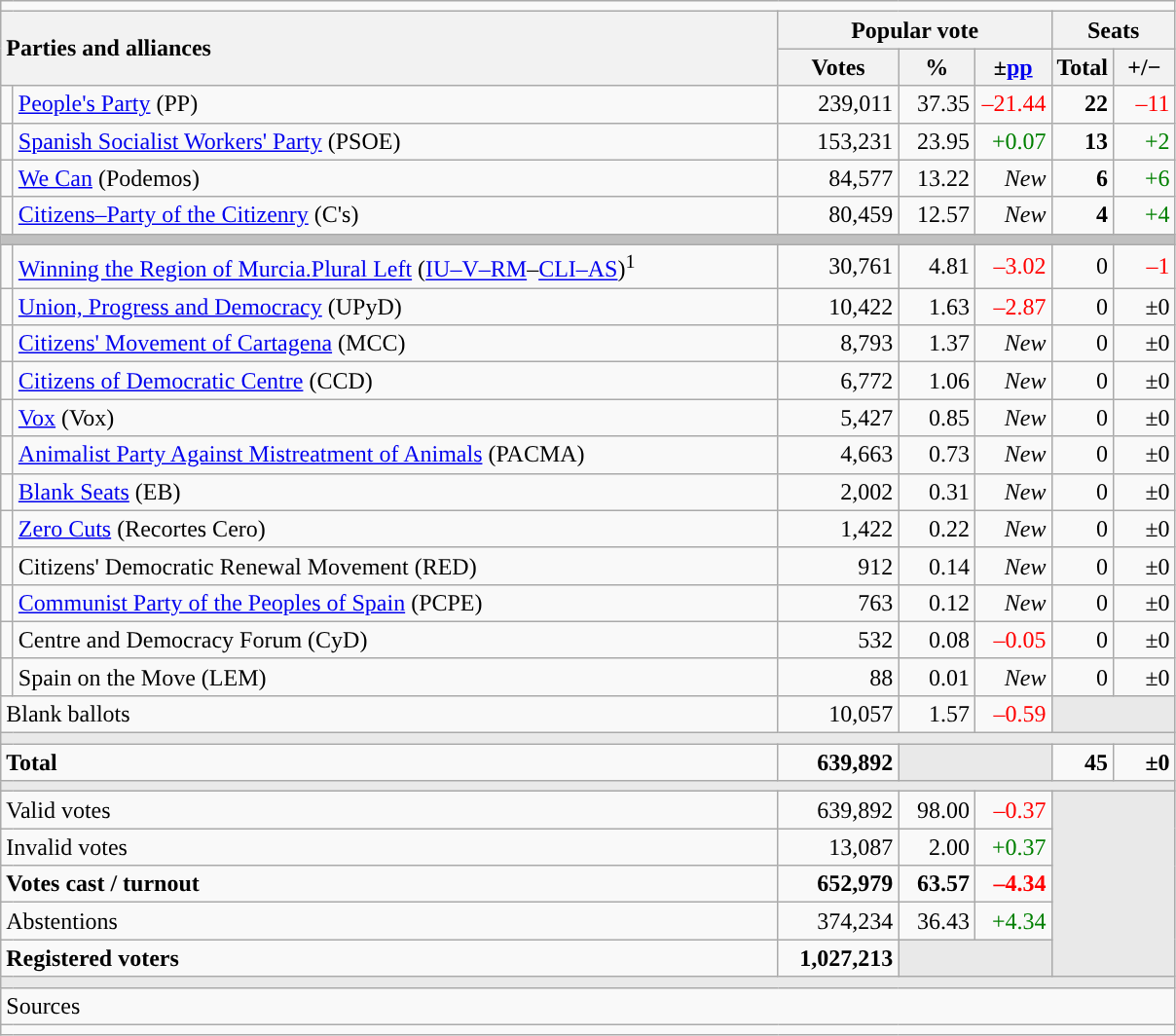<table class="wikitable" style="text-align:right;">
<tr>
<td colspan="7"></td>
</tr>
<tr>
<th style="text-align:left;" rowspan="2" colspan="2" width="525">Parties and alliances</th>
<th colspan="3">Popular vote</th>
<th colspan="2">Seats</th>
</tr>
<tr>
<th width="75">Votes</th>
<th width="45">%</th>
<th width="45">±<a href='#'>pp</a></th>
<th width="35">Total</th>
<th width="35">+/−</th>
</tr>
<tr>
<td width="1" style="color:inherit;background:"></td>
<td align="left"><a href='#'>People's Party</a> (PP)</td>
<td>239,011</td>
<td>37.35</td>
<td style="color:red;">–21.44</td>
<td><strong>22</strong></td>
<td style="color:red;">–11</td>
</tr>
<tr>
<td style="color:inherit;background:"></td>
<td align="left"><a href='#'>Spanish Socialist Workers' Party</a> (PSOE)</td>
<td>153,231</td>
<td>23.95</td>
<td style="color:green;">+0.07</td>
<td><strong>13</strong></td>
<td style="color:green;">+2</td>
</tr>
<tr>
<td style="color:inherit;background:"></td>
<td align="left"><a href='#'>We Can</a> (Podemos)</td>
<td>84,577</td>
<td>13.22</td>
<td><em>New</em></td>
<td><strong>6</strong></td>
<td style="color:green;">+6</td>
</tr>
<tr>
<td style="color:inherit;background:"></td>
<td align="left"><a href='#'>Citizens–Party of the Citizenry</a> (C's)</td>
<td>80,459</td>
<td>12.57</td>
<td><em>New</em></td>
<td><strong>4</strong></td>
<td style="color:green;">+4</td>
</tr>
<tr>
<td colspan="7" bgcolor="#C0C0C0"></td>
</tr>
<tr>
<td style="color:inherit;background:"></td>
<td align="left"><a href='#'>Winning the Region of Murcia.Plural Left</a> (<a href='#'>IU–V–RM</a>–<a href='#'>CLI–AS</a>)<sup>1</sup></td>
<td>30,761</td>
<td>4.81</td>
<td style="color:red;">–3.02</td>
<td>0</td>
<td style="color:red;">–1</td>
</tr>
<tr>
<td style="color:inherit;background:"></td>
<td align="left"><a href='#'>Union, Progress and Democracy</a> (UPyD)</td>
<td>10,422</td>
<td>1.63</td>
<td style="color:red;">–2.87</td>
<td>0</td>
<td>±0</td>
</tr>
<tr>
<td style="color:inherit;background:"></td>
<td align="left"><a href='#'>Citizens' Movement of Cartagena</a> (MCC)</td>
<td>8,793</td>
<td>1.37</td>
<td><em>New</em></td>
<td>0</td>
<td>±0</td>
</tr>
<tr>
<td style="color:inherit;background:"></td>
<td align="left"><a href='#'>Citizens of Democratic Centre</a> (CCD)</td>
<td>6,772</td>
<td>1.06</td>
<td><em>New</em></td>
<td>0</td>
<td>±0</td>
</tr>
<tr>
<td style="color:inherit;background:"></td>
<td align="left"><a href='#'>Vox</a> (Vox)</td>
<td>5,427</td>
<td>0.85</td>
<td><em>New</em></td>
<td>0</td>
<td>±0</td>
</tr>
<tr>
<td style="color:inherit;background:"></td>
<td align="left"><a href='#'>Animalist Party Against Mistreatment of Animals</a> (PACMA)</td>
<td>4,663</td>
<td>0.73</td>
<td><em>New</em></td>
<td>0</td>
<td>±0</td>
</tr>
<tr>
<td style="color:inherit;background:"></td>
<td align="left"><a href='#'>Blank Seats</a> (EB)</td>
<td>2,002</td>
<td>0.31</td>
<td><em>New</em></td>
<td>0</td>
<td>±0</td>
</tr>
<tr>
<td style="color:inherit;background:"></td>
<td align="left"><a href='#'>Zero Cuts</a> (Recortes Cero)</td>
<td>1,422</td>
<td>0.22</td>
<td><em>New</em></td>
<td>0</td>
<td>±0</td>
</tr>
<tr>
<td style="color:inherit;background:"></td>
<td align="left">Citizens' Democratic Renewal Movement (RED)</td>
<td>912</td>
<td>0.14</td>
<td><em>New</em></td>
<td>0</td>
<td>±0</td>
</tr>
<tr>
<td style="color:inherit;background:"></td>
<td align="left"><a href='#'>Communist Party of the Peoples of Spain</a> (PCPE)</td>
<td>763</td>
<td>0.12</td>
<td><em>New</em></td>
<td>0</td>
<td>±0</td>
</tr>
<tr>
<td style="color:inherit;background:"></td>
<td align="left">Centre and Democracy Forum (CyD)</td>
<td>532</td>
<td>0.08</td>
<td style="color:red;">–0.05</td>
<td>0</td>
<td>±0</td>
</tr>
<tr>
<td style="color:inherit;background:"></td>
<td align="left">Spain on the Move (LEM)</td>
<td>88</td>
<td>0.01</td>
<td><em>New</em></td>
<td>0</td>
<td>±0</td>
</tr>
<tr>
<td align="left" colspan="2">Blank ballots</td>
<td>10,057</td>
<td>1.57</td>
<td style="color:red;">–0.59</td>
<td bgcolor="#E9E9E9" colspan="2"></td>
</tr>
<tr>
<td colspan="7" bgcolor="#E9E9E9"></td>
</tr>
<tr style="font-weight:bold;">
<td align="left" colspan="2">Total</td>
<td>639,892</td>
<td bgcolor="#E9E9E9" colspan="2"></td>
<td>45</td>
<td>±0</td>
</tr>
<tr>
<td colspan="7" bgcolor="#E9E9E9"></td>
</tr>
<tr>
<td align="left" colspan="2">Valid votes</td>
<td>639,892</td>
<td>98.00</td>
<td style="color:red;">–0.37</td>
<td bgcolor="#E9E9E9" colspan="2" rowspan="5"></td>
</tr>
<tr>
<td align="left" colspan="2">Invalid votes</td>
<td>13,087</td>
<td>2.00</td>
<td style="color:green;">+0.37</td>
</tr>
<tr style="font-weight:bold;">
<td align="left" colspan="2">Votes cast / turnout</td>
<td>652,979</td>
<td>63.57</td>
<td style="color:red;">–4.34</td>
</tr>
<tr>
<td align="left" colspan="2">Abstentions</td>
<td>374,234</td>
<td>36.43</td>
<td style="color:green;">+4.34</td>
</tr>
<tr style="font-weight:bold;">
<td align="left" colspan="2">Registered voters</td>
<td>1,027,213</td>
<td bgcolor="#E9E9E9" colspan="2"></td>
</tr>
<tr>
<td colspan="7" bgcolor="#E9E9E9"></td>
</tr>
<tr>
<td align="left" colspan="7">Sources</td>
</tr>
<tr>
<td colspan="7" style="text-align:left; max-width:790px;"></td>
</tr>
</table>
